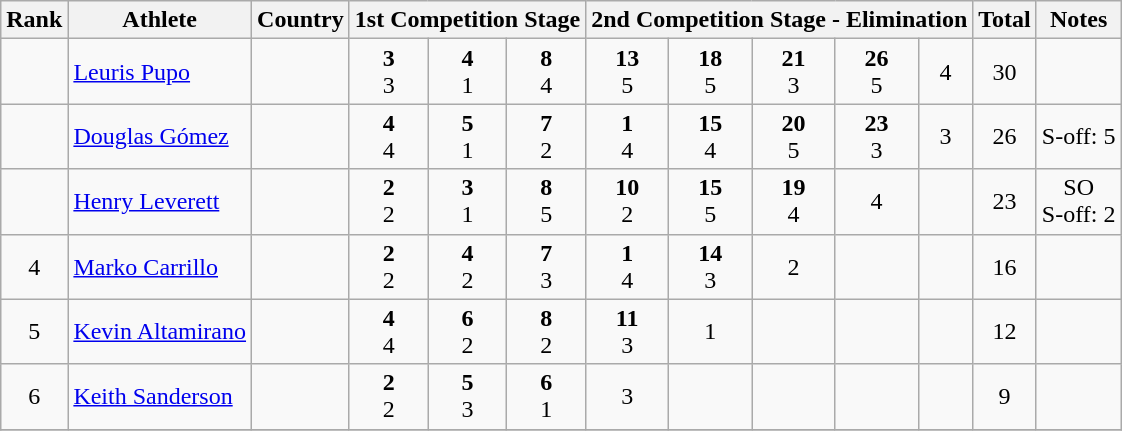<table class="wikitable sortable" style="text-align:center">
<tr>
<th>Rank</th>
<th>Athlete</th>
<th>Country</th>
<th colspan="3">1st Competition Stage</th>
<th colspan="5">2nd Competition Stage - Elimination</th>
<th>Total</th>
<th>Notes</th>
</tr>
<tr>
<td></td>
<td align=left><a href='#'>Leuris Pupo</a></td>
<td align=left></td>
<td><strong>3</strong><br>3</td>
<td><strong>4</strong><br>1</td>
<td><strong>8</strong><br>4</td>
<td><strong>13</strong><br>5</td>
<td><strong>18</strong><br>5</td>
<td><strong>21</strong><br>3</td>
<td><strong>26</strong><br>5</td>
<td>4</td>
<td>30</td>
<td></td>
</tr>
<tr>
<td></td>
<td align=left><a href='#'>Douglas Gómez</a></td>
<td align=left></td>
<td><strong>4</strong><br>4</td>
<td><strong>5</strong><br>1</td>
<td><strong>7</strong><br>2</td>
<td><strong>1</strong><br>4</td>
<td><strong>15</strong><br>4</td>
<td><strong>20</strong><br>5</td>
<td><strong>23</strong><br>3</td>
<td>3</td>
<td>26</td>
<td>S-off: 5</td>
</tr>
<tr>
<td></td>
<td align=left><a href='#'>Henry Leverett</a></td>
<td align=left></td>
<td><strong>2</strong><br>2</td>
<td><strong>3</strong><br>1</td>
<td><strong>8</strong><br>5</td>
<td><strong>10</strong><br>2</td>
<td><strong>15</strong><br>5</td>
<td><strong>19</strong><br>4</td>
<td>4</td>
<td></td>
<td>23</td>
<td>SO<br>S-off: 2</td>
</tr>
<tr>
<td>4</td>
<td align=left><a href='#'>Marko Carrillo</a></td>
<td align=left></td>
<td><strong>2</strong><br>2</td>
<td><strong>4</strong><br>2</td>
<td><strong>7</strong><br>3</td>
<td><strong>1</strong><br>4</td>
<td><strong>14</strong><br>3</td>
<td>2</td>
<td></td>
<td></td>
<td>16</td>
<td></td>
</tr>
<tr>
<td>5</td>
<td align=left><a href='#'>Kevin Altamirano</a></td>
<td align=left></td>
<td><strong>4</strong><br>4</td>
<td><strong>6</strong><br>2</td>
<td><strong>8</strong><br>2</td>
<td><strong>11</strong><br>3</td>
<td>1</td>
<td></td>
<td></td>
<td></td>
<td>12</td>
<td></td>
</tr>
<tr>
<td>6</td>
<td align=left><a href='#'>Keith Sanderson</a></td>
<td align=left></td>
<td><strong>2</strong><br>2</td>
<td><strong>5</strong><br>3</td>
<td><strong>6</strong><br>1</td>
<td>3</td>
<td></td>
<td></td>
<td></td>
<td></td>
<td>9</td>
<td></td>
</tr>
<tr>
</tr>
</table>
